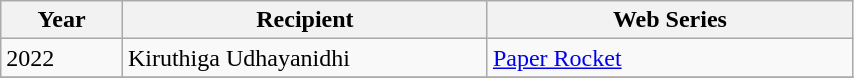<table class="wikitable" width="45%">
<tr>
<th style="width:10%;">Year</th>
<th style="width:30%;">Recipient</th>
<th style="width:30%;">Web Series</th>
</tr>
<tr>
<td>2022</td>
<td>Kiruthiga Udhayanidhi</td>
<td><a href='#'>Paper Rocket</a></td>
</tr>
<tr>
</tr>
</table>
